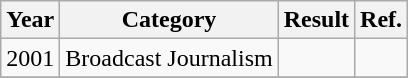<table class="wikitable plainrowheaders sortable">
<tr>
<th>Year</th>
<th>Category</th>
<th>Result</th>
<th>Ref.</th>
</tr>
<tr>
<td>2001</td>
<td>Broadcast Journalism</td>
<td></td>
<td></td>
</tr>
<tr>
</tr>
</table>
